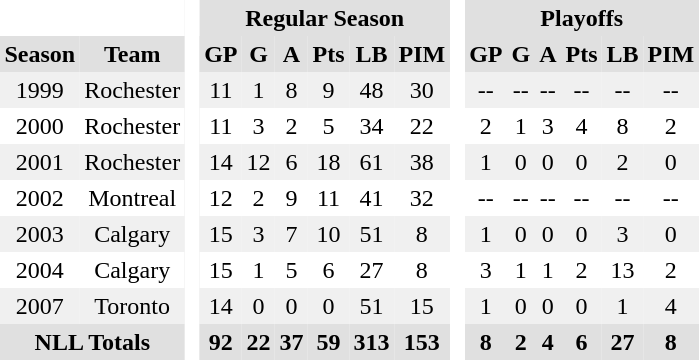<table BORDER="0" CELLPADDING="3" CELLSPACING="0">
<tr ALIGN="center" bgcolor="#e0e0e0">
<th colspan="2" bgcolor="#ffffff"> </th>
<th rowspan="99" bgcolor="#ffffff"> </th>
<th colspan="6">Regular Season</th>
<th rowspan="99" bgcolor="#ffffff"> </th>
<th colspan="6">Playoffs</th>
</tr>
<tr ALIGN="center" bgcolor="#e0e0e0">
<th>Season</th>
<th>Team</th>
<th>GP</th>
<th>G</th>
<th>A</th>
<th>Pts</th>
<th>LB</th>
<th>PIM</th>
<th>GP</th>
<th>G</th>
<th>A</th>
<th>Pts</th>
<th>LB</th>
<th>PIM</th>
</tr>
<tr ALIGN="center" bgcolor="#f0f0f0">
<td>1999</td>
<td>Rochester</td>
<td>11</td>
<td>1</td>
<td>8</td>
<td>9</td>
<td>48</td>
<td>30</td>
<td>--</td>
<td>--</td>
<td>--</td>
<td>--</td>
<td>--</td>
<td>--</td>
</tr>
<tr ALIGN="center">
<td>2000</td>
<td>Rochester</td>
<td>11</td>
<td>3</td>
<td>2</td>
<td>5</td>
<td>34</td>
<td>22</td>
<td>2</td>
<td>1</td>
<td>3</td>
<td>4</td>
<td>8</td>
<td>2</td>
</tr>
<tr ALIGN="center" bgcolor="#f0f0f0">
<td>2001</td>
<td>Rochester</td>
<td>14</td>
<td>12</td>
<td>6</td>
<td>18</td>
<td>61</td>
<td>38</td>
<td>1</td>
<td>0</td>
<td>0</td>
<td>0</td>
<td>2</td>
<td>0</td>
</tr>
<tr ALIGN="center">
<td>2002</td>
<td>Montreal</td>
<td>12</td>
<td>2</td>
<td>9</td>
<td>11</td>
<td>41</td>
<td>32</td>
<td>--</td>
<td>--</td>
<td>--</td>
<td>--</td>
<td>--</td>
<td>--</td>
</tr>
<tr ALIGN="center" bgcolor="#f0f0f0">
<td>2003</td>
<td>Calgary</td>
<td>15</td>
<td>3</td>
<td>7</td>
<td>10</td>
<td>51</td>
<td>8</td>
<td>1</td>
<td>0</td>
<td>0</td>
<td>0</td>
<td>3</td>
<td>0</td>
</tr>
<tr ALIGN="center">
<td>2004</td>
<td>Calgary</td>
<td>15</td>
<td>1</td>
<td>5</td>
<td>6</td>
<td>27</td>
<td>8</td>
<td>3</td>
<td>1</td>
<td>1</td>
<td>2</td>
<td>13</td>
<td>2</td>
</tr>
<tr ALIGN="center" bgcolor="#f0f0f0">
<td>2007</td>
<td>Toronto</td>
<td>14</td>
<td>0</td>
<td>0</td>
<td>0</td>
<td>51</td>
<td>15</td>
<td>1</td>
<td>0</td>
<td>0</td>
<td>0</td>
<td>1</td>
<td>4</td>
</tr>
<tr ALIGN="center" bgcolor="#e0e0e0">
<th colspan="2">NLL Totals</th>
<th>92</th>
<th>22</th>
<th>37</th>
<th>59</th>
<th>313</th>
<th>153</th>
<th>8</th>
<th>2</th>
<th>4</th>
<th>6</th>
<th>27</th>
<th>8</th>
</tr>
</table>
